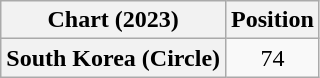<table class="wikitable plainrowheaders" style="text-align:center">
<tr>
<th scope="col">Chart (2023)</th>
<th scope="col">Position</th>
</tr>
<tr>
<th scope="row">South Korea (Circle)</th>
<td>74</td>
</tr>
</table>
